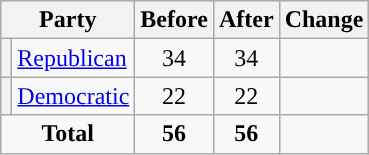<table class="wikitable" style="text-align:center;">
<tr>
<th colspan="2">Party</th>
<th>Before</th>
<th>After</th>
<th>Change</th>
</tr>
<tr>
<th style="background-color:"></th>
<td style="text-align:left;"><a href='#'>Republican</a></td>
<td>34</td>
<td>34</td>
<td></td>
</tr>
<tr>
<th style="background-color:"></th>
<td style="text-align:left;"><a href='#'>Democratic</a></td>
<td>22</td>
<td>22</td>
<td></td>
</tr>
<tr>
<td colspan="2"><strong>Total</strong></td>
<td><strong>56</strong></td>
<td><strong>56</strong></td>
<td></td>
</tr>
</table>
